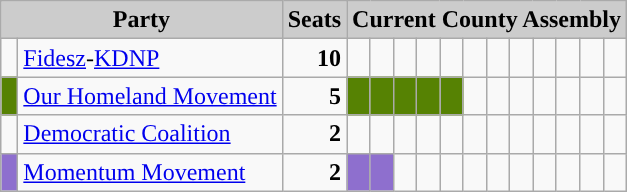<table class="wikitable">
<tr>
<th style="background:#ccc" colspan="2">Party</th>
<th style="background:#ccc">Seats</th>
<th style="background:#ccc" colspan="12">Current County Assembly</th>
</tr>
<tr>
<td style="background-color: "> </td>
<td><a href='#'>Fidesz</a>-<a href='#'>KDNP</a></td>
<td style="text-align: right"><strong>10</strong></td>
<td style="background-color: "> </td>
<td style="background-color: "> </td>
<td style="background-color: "> </td>
<td style="background-color: "> </td>
<td style="background-color: "> </td>
<td style="background-color: "> </td>
<td style="background-color: "> </td>
<td style="background-color: "> </td>
<td style="background-color: "> </td>
<td style="background-color: "> </td>
<td> </td>
<td> </td>
</tr>
<tr>
<td style="background-color: #568203"> </td>
<td><a href='#'>Our Homeland Movement</a></td>
<td style="text-align: right"><strong>5</strong></td>
<td style="background-color: #568203"> </td>
<td style="background-color: #568203"> </td>
<td style="background-color: #568203"> </td>
<td style="background-color: #568203"> </td>
<td style="background-color: #568203"> </td>
<td> </td>
<td> </td>
<td> </td>
<td> </td>
<td> </td>
<td> </td>
<td> </td>
</tr>
<tr>
<td style="background-color: "> </td>
<td><a href='#'>Democratic Coalition</a></td>
<td style="text-align: right"><strong>2</strong></td>
<td style="background-color: "> </td>
<td style="background-color: "> </td>
<td> </td>
<td> </td>
<td> </td>
<td> </td>
<td> </td>
<td> </td>
<td> </td>
<td> </td>
<td> </td>
<td> </td>
</tr>
<tr>
<td style="background-color: #8E6FCE"> </td>
<td><a href='#'>Momentum Movement</a></td>
<td style="text-align: right"><strong>2</strong></td>
<td style="background-color: #8E6FCE"> </td>
<td style="background-color: #8E6FCE"> </td>
<td> </td>
<td> </td>
<td> </td>
<td> </td>
<td> </td>
<td> </td>
<td> </td>
<td> </td>
<td> </td>
<td> </td>
</tr>
</table>
